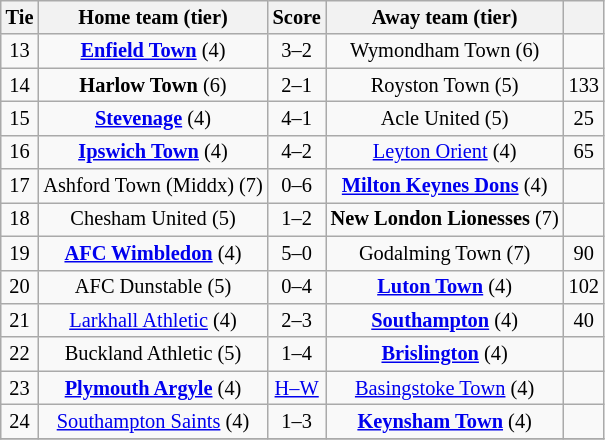<table class="wikitable" style="text-align:center; font-size:85%">
<tr>
<th>Tie</th>
<th>Home team (tier)</th>
<th>Score</th>
<th>Away team (tier)</th>
<th></th>
</tr>
<tr>
<td>13</td>
<td><strong><a href='#'>Enfield Town</a></strong> (4)</td>
<td>3–2</td>
<td>Wymondham Town (6)</td>
<td></td>
</tr>
<tr>
<td>14</td>
<td><strong>Harlow Town</strong> (6)</td>
<td>2–1</td>
<td>Royston Town (5)</td>
<td>133</td>
</tr>
<tr>
<td>15</td>
<td><strong><a href='#'>Stevenage</a></strong> (4)</td>
<td>4–1</td>
<td>Acle United (5)</td>
<td>25</td>
</tr>
<tr>
<td>16</td>
<td><strong><a href='#'>Ipswich Town</a></strong> (4)</td>
<td>4–2 </td>
<td><a href='#'>Leyton Orient</a> (4)</td>
<td>65</td>
</tr>
<tr>
<td>17</td>
<td>Ashford Town (Middx) (7)</td>
<td>0–6</td>
<td><strong><a href='#'>Milton Keynes Dons</a></strong> (4)</td>
<td></td>
</tr>
<tr>
<td>18</td>
<td>Chesham United (5)</td>
<td>1–2 </td>
<td><strong>New London Lionesses</strong> (7)</td>
<td></td>
</tr>
<tr>
<td>19</td>
<td><strong><a href='#'>AFC Wimbledon</a></strong> (4)</td>
<td>5–0</td>
<td>Godalming Town (7)</td>
<td>90</td>
</tr>
<tr>
<td>20</td>
<td>AFC Dunstable (5)</td>
<td>0–4</td>
<td><strong><a href='#'>Luton Town</a></strong> (4)</td>
<td>102</td>
</tr>
<tr>
<td>21</td>
<td><a href='#'>Larkhall Athletic</a> (4)</td>
<td>2–3</td>
<td><strong><a href='#'>Southampton</a></strong> (4)</td>
<td>40</td>
</tr>
<tr>
<td>22</td>
<td>Buckland Athletic (5)</td>
<td>1–4</td>
<td><strong><a href='#'>Brislington</a></strong> (4)</td>
<td></td>
</tr>
<tr>
<td>23</td>
<td><strong><a href='#'>Plymouth Argyle</a></strong> (4)</td>
<td><a href='#'>H–W</a></td>
<td><a href='#'>Basingstoke Town</a> (4)</td>
<td></td>
</tr>
<tr>
<td>24</td>
<td><a href='#'>Southampton Saints</a> (4)</td>
<td>1–3</td>
<td><strong><a href='#'>Keynsham Town</a></strong> (4)</td>
<td></td>
</tr>
<tr>
</tr>
</table>
